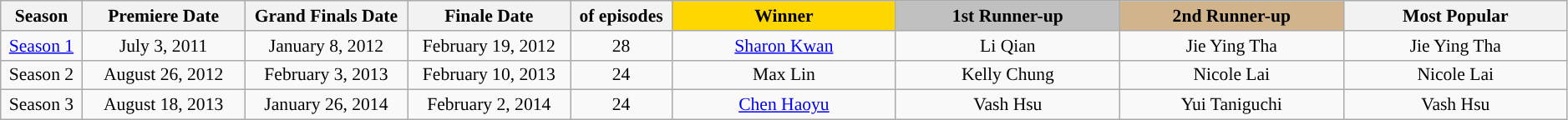<table class="wikitable" style="text-align:center; font-size:90%;" width="99%;">
<tr>
<th width="4%">Season</th>
<th width="8%">Premiere Date</th>
<th width="8%">Grand Finals Date</th>
<th width="8%">Finale Date</th>
<th width="5%"> of episodes</th>
<th style="background:gold" width="11%">Winner</th>
<th style="background:silver" width="11%">1st Runner-up</th>
<th style="background:tan" width="11%">2nd Runner-up</th>
<th width="11%">Most Popular</th>
</tr>
<tr>
<td><a href='#'>Season 1</a></td>
<td>July 3, 2011</td>
<td>January 8, 2012</td>
<td>February 19, 2012</td>
<td>28</td>
<td><a href='#'>Sharon Kwan</a></td>
<td>Li Qian</td>
<td>Jie Ying Tha</td>
<td>Jie Ying Tha</td>
</tr>
<tr>
<td Chinese Million Star 2>Season 2</td>
<td>August 26, 2012</td>
<td>February 3, 2013</td>
<td>February 10, 2013</td>
<td>24</td>
<td>Max Lin</td>
<td>Kelly Chung</td>
<td>Nicole Lai</td>
<td>Nicole Lai</td>
</tr>
<tr>
<td Chinese Million Star 3>Season 3</td>
<td>August 18, 2013</td>
<td>January 26, 2014</td>
<td>February 2, 2014</td>
<td>24</td>
<td><a href='#'>Chen Haoyu</a></td>
<td>Vash Hsu</td>
<td>Yui Taniguchi</td>
<td>Vash Hsu</td>
</tr>
</table>
